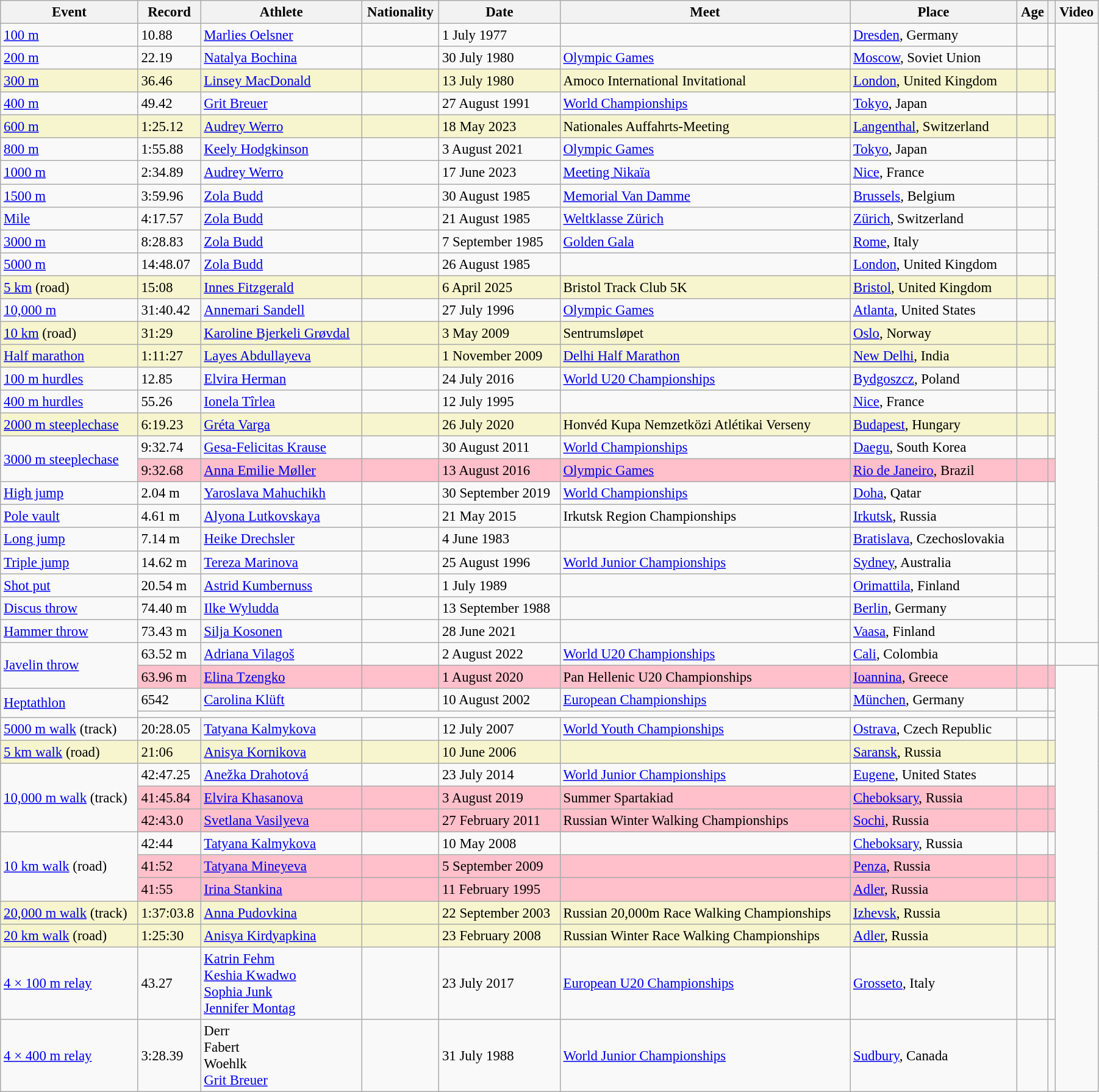<table class=wikitable style="width: 95%; font-size: 95%;">
<tr>
<th>Event</th>
<th>Record</th>
<th>Athlete</th>
<th>Nationality</th>
<th>Date</th>
<th>Meet</th>
<th>Place</th>
<th>Age</th>
<th></th>
<th>Video</th>
</tr>
<tr>
<td><a href='#'>100 m</a></td>
<td>10.88 </td>
<td><a href='#'>Marlies Oelsner</a></td>
<td></td>
<td>1 July 1977</td>
<td></td>
<td><a href='#'>Dresden</a>, Germany</td>
<td></td>
<td></td>
</tr>
<tr>
<td><a href='#'>200 m</a></td>
<td>22.19 </td>
<td><a href='#'>Natalya Bochina</a></td>
<td></td>
<td>30 July 1980</td>
<td><a href='#'>Olympic Games</a></td>
<td><a href='#'>Moscow</a>, Soviet Union</td>
<td></td>
<td></td>
</tr>
<tr style="background:#f6f5ce;">
<td><a href='#'>300 m</a></td>
<td>36.46</td>
<td><a href='#'>Linsey MacDonald</a></td>
<td></td>
<td>13 July 1980</td>
<td>Amoco International Invitational</td>
<td><a href='#'>London</a>, United Kingdom</td>
<td></td>
<td></td>
</tr>
<tr>
<td><a href='#'>400 m</a></td>
<td>49.42</td>
<td><a href='#'>Grit Breuer</a></td>
<td></td>
<td>27 August 1991</td>
<td><a href='#'>World Championships</a></td>
<td><a href='#'>Tokyo</a>, Japan</td>
<td></td>
<td></td>
</tr>
<tr style="background:#f6f5ce;">
<td><a href='#'>600 m</a></td>
<td>1:25.12</td>
<td><a href='#'>Audrey Werro</a></td>
<td></td>
<td>18 May 2023</td>
<td>Nationales Auffahrts-Meeting</td>
<td><a href='#'>Langenthal</a>, Switzerland</td>
<td></td>
<td></td>
</tr>
<tr>
<td><a href='#'>800 m</a></td>
<td>1:55.88</td>
<td><a href='#'>Keely Hodgkinson</a></td>
<td></td>
<td>3 August 2021</td>
<td><a href='#'>Olympic Games</a></td>
<td><a href='#'>Tokyo</a>, Japan</td>
<td></td>
<td></td>
</tr>
<tr>
<td><a href='#'>1000 m</a></td>
<td>2:34.89</td>
<td><a href='#'>Audrey Werro</a></td>
<td></td>
<td>17 June 2023</td>
<td><a href='#'>Meeting Nikaïa</a></td>
<td><a href='#'>Nice</a>, France</td>
<td></td>
<td></td>
</tr>
<tr>
<td><a href='#'>1500 m</a></td>
<td>3:59.96</td>
<td><a href='#'>Zola Budd</a></td>
<td></td>
<td>30 August 1985</td>
<td><a href='#'>Memorial Van Damme</a></td>
<td><a href='#'>Brussels</a>, Belgium</td>
<td></td>
<td></td>
</tr>
<tr>
<td><a href='#'>Mile</a></td>
<td>4:17.57</td>
<td><a href='#'>Zola Budd</a></td>
<td></td>
<td>21 August 1985</td>
<td><a href='#'>Weltklasse Zürich</a></td>
<td><a href='#'>Zürich</a>, Switzerland</td>
<td></td>
<td></td>
</tr>
<tr>
<td><a href='#'>3000 m</a></td>
<td>8:28.83</td>
<td><a href='#'>Zola Budd</a></td>
<td></td>
<td>7 September 1985</td>
<td><a href='#'>Golden Gala</a></td>
<td><a href='#'>Rome</a>, Italy</td>
<td></td>
<td></td>
</tr>
<tr>
<td><a href='#'>5000 m</a></td>
<td>14:48.07</td>
<td><a href='#'>Zola Budd</a></td>
<td></td>
<td>26 August 1985</td>
<td></td>
<td><a href='#'>London</a>, United Kingdom</td>
<td></td>
<td></td>
</tr>
<tr style="background:#f6F5CE;">
<td><a href='#'>5 km</a> (road)</td>
<td>15:08</td>
<td><a href='#'>Innes Fitzgerald</a></td>
<td></td>
<td>6 April 2025</td>
<td>Bristol Track Club 5K</td>
<td><a href='#'>Bristol</a>, United Kingdom</td>
<td></td>
<td></td>
</tr>
<tr>
<td><a href='#'>10,000 m</a></td>
<td>31:40.42</td>
<td><a href='#'>Annemari Sandell</a></td>
<td></td>
<td>27 July 1996</td>
<td><a href='#'>Olympic Games</a></td>
<td><a href='#'>Atlanta</a>, United States</td>
<td></td>
<td></td>
</tr>
<tr style="background:#f6f5ce;">
<td><a href='#'>10 km</a> (road)</td>
<td>31:29</td>
<td><a href='#'>Karoline Bjerkeli Grøvdal</a></td>
<td></td>
<td>3 May 2009</td>
<td>Sentrumsløpet</td>
<td><a href='#'>Oslo</a>, Norway</td>
<td></td>
<td></td>
</tr>
<tr style="background:#f6f5ce;">
<td><a href='#'>Half marathon</a></td>
<td>1:11:27</td>
<td><a href='#'>Layes Abdullayeva</a></td>
<td></td>
<td>1 November 2009</td>
<td><a href='#'>Delhi Half Marathon</a></td>
<td><a href='#'>New Delhi</a>, India</td>
<td></td>
<td></td>
</tr>
<tr>
<td><a href='#'>100 m hurdles</a></td>
<td>12.85 </td>
<td><a href='#'>Elvira Herman</a></td>
<td></td>
<td>24 July 2016</td>
<td><a href='#'>World U20 Championships</a></td>
<td><a href='#'>Bydgoszcz</a>, Poland</td>
<td></td>
<td></td>
</tr>
<tr>
<td><a href='#'>400 m hurdles</a></td>
<td>55.26</td>
<td><a href='#'>Ionela Tîrlea</a></td>
<td></td>
<td>12 July 1995</td>
<td></td>
<td><a href='#'>Nice</a>, France</td>
<td></td>
<td></td>
</tr>
<tr style="background:#f6f5ce;">
<td><a href='#'>2000 m steeplechase</a></td>
<td>6:19.23</td>
<td><a href='#'>Gréta Varga</a></td>
<td></td>
<td>26 July 2020</td>
<td>Honvéd Kupa Nemzetközi Atlétikai Verseny</td>
<td><a href='#'>Budapest</a>, Hungary</td>
<td></td>
<td></td>
</tr>
<tr>
<td rowspan=2><a href='#'>3000 m steeplechase</a></td>
<td>9:32.74</td>
<td><a href='#'>Gesa-Felicitas Krause</a></td>
<td></td>
<td>30 August 2011</td>
<td><a href='#'>World Championships</a></td>
<td><a href='#'>Daegu</a>, South Korea</td>
<td></td>
<td></td>
</tr>
<tr style="background:pink">
<td>9:32.68</td>
<td><a href='#'>Anna Emilie Møller</a></td>
<td></td>
<td>13 August 2016</td>
<td><a href='#'>Olympic Games</a></td>
<td><a href='#'>Rio de Janeiro</a>, Brazil</td>
<td></td>
<td></td>
</tr>
<tr>
<td><a href='#'>High jump</a></td>
<td>2.04 m</td>
<td><a href='#'>Yaroslava Mahuchikh</a></td>
<td></td>
<td>30 September 2019</td>
<td><a href='#'>World Championships</a></td>
<td><a href='#'>Doha</a>, Qatar</td>
<td></td>
<td></td>
</tr>
<tr>
<td><a href='#'>Pole vault</a></td>
<td>4.61 m </td>
<td><a href='#'>Alyona Lutkovskaya</a></td>
<td></td>
<td>21 May 2015</td>
<td>Irkutsk Region Championships</td>
<td><a href='#'>Irkutsk</a>, Russia</td>
<td></td>
<td></td>
</tr>
<tr>
<td><a href='#'>Long jump</a></td>
<td>7.14 m </td>
<td><a href='#'>Heike Drechsler</a></td>
<td></td>
<td>4 June 1983</td>
<td></td>
<td><a href='#'>Bratislava</a>, Czechoslovakia</td>
<td></td>
<td></td>
</tr>
<tr>
<td><a href='#'>Triple jump</a></td>
<td>14.62 m </td>
<td><a href='#'>Tereza Marinova</a></td>
<td></td>
<td>25 August 1996</td>
<td><a href='#'>World Junior Championships</a></td>
<td><a href='#'>Sydney</a>, Australia</td>
<td></td>
<td></td>
</tr>
<tr>
<td><a href='#'>Shot put</a></td>
<td>20.54 m</td>
<td><a href='#'>Astrid Kumbernuss</a></td>
<td></td>
<td>1 July 1989</td>
<td></td>
<td><a href='#'>Orimattila</a>, Finland</td>
<td></td>
<td></td>
</tr>
<tr>
<td><a href='#'>Discus throw</a></td>
<td>74.40 m</td>
<td><a href='#'>Ilke Wyludda</a></td>
<td></td>
<td>13 September 1988</td>
<td></td>
<td><a href='#'>Berlin</a>, Germany</td>
<td></td>
<td></td>
</tr>
<tr>
<td><a href='#'>Hammer throw</a></td>
<td>73.43 m</td>
<td><a href='#'>Silja Kosonen</a></td>
<td></td>
<td>28 June 2021</td>
<td></td>
<td><a href='#'>Vaasa</a>, Finland</td>
<td></td>
<td></td>
</tr>
<tr>
<td rowspan=2><a href='#'>Javelin throw</a></td>
<td>63.52 m</td>
<td><a href='#'>Adriana Vilagoš</a></td>
<td></td>
<td>2 August 2022</td>
<td><a href='#'>World U20 Championships</a></td>
<td><a href='#'>Cali</a>, Colombia</td>
<td></td>
<td></td>
<td></td>
</tr>
<tr style="background:pink">
<td>63.96 m </td>
<td><a href='#'>Elina Tzengko</a></td>
<td></td>
<td>1 August 2020</td>
<td>Pan Hellenic U20 Championships</td>
<td><a href='#'>Ioannina</a>, Greece</td>
<td></td>
<td></td>
</tr>
<tr>
<td rowspan=2><a href='#'>Heptathlon</a></td>
<td>6542</td>
<td><a href='#'>Carolina Klüft</a></td>
<td></td>
<td>10 August 2002</td>
<td><a href='#'>European Championships</a></td>
<td><a href='#'>München</a>, Germany</td>
<td></td>
<td></td>
</tr>
<tr>
<td colspan=7></td>
<td></td>
</tr>
<tr>
<td><a href='#'>5000 m walk</a> (track)</td>
<td>20:28.05</td>
<td><a href='#'>Tatyana Kalmykova</a></td>
<td></td>
<td>12 July 2007</td>
<td><a href='#'>World Youth Championships</a></td>
<td><a href='#'>Ostrava</a>, Czech Republic</td>
<td></td>
<td></td>
</tr>
<tr style="background:#f6f5ce;">
<td><a href='#'>5 km walk</a> (road)</td>
<td>21:06</td>
<td><a href='#'>Anisya Kornikova</a></td>
<td></td>
<td>10 June 2006</td>
<td></td>
<td><a href='#'>Saransk</a>, Russia</td>
<td></td>
<td></td>
</tr>
<tr>
<td rowspan=3><a href='#'>10,000 m walk</a> (track)</td>
<td>42:47.25</td>
<td><a href='#'>Anežka Drahotová</a></td>
<td></td>
<td>23 July 2014</td>
<td><a href='#'>World Junior Championships</a></td>
<td><a href='#'>Eugene</a>, United States</td>
<td></td>
<td></td>
</tr>
<tr style="background:pink">
<td>41:45.84</td>
<td><a href='#'>Elvira Khasanova</a></td>
<td></td>
<td>3 August 2019</td>
<td>Summer Spartakiad</td>
<td><a href='#'>Cheboksary</a>, Russia</td>
<td></td>
<td></td>
</tr>
<tr style="background:pink">
<td>42:43.0 </td>
<td><a href='#'>Svetlana Vasilyeva</a></td>
<td></td>
<td>27 February 2011</td>
<td>Russian Winter Walking Championships</td>
<td><a href='#'>Sochi</a>, Russia</td>
<td></td>
<td></td>
</tr>
<tr>
<td rowspan=3><a href='#'>10 km walk</a> (road)</td>
<td>42:44</td>
<td><a href='#'>Tatyana Kalmykova</a></td>
<td></td>
<td>10 May 2008</td>
<td></td>
<td><a href='#'>Cheboksary</a>, Russia</td>
<td></td>
<td></td>
</tr>
<tr style="background:pink">
<td>41:52</td>
<td><a href='#'>Tatyana Mineyeva</a></td>
<td></td>
<td>5 September 2009</td>
<td></td>
<td><a href='#'>Penza</a>, Russia</td>
<td></td>
<td></td>
</tr>
<tr style="background:pink">
<td>41:55</td>
<td><a href='#'>Irina Stankina</a></td>
<td></td>
<td>11 February 1995</td>
<td></td>
<td><a href='#'>Adler</a>, Russia</td>
<td></td>
<td></td>
</tr>
<tr style="background:#f6f5ce;">
<td><a href='#'>20,000 m walk</a> (track)</td>
<td>1:37:03.8 </td>
<td><a href='#'>Anna Pudovkina</a></td>
<td></td>
<td>22 September 2003</td>
<td>Russian 20,000m Race Walking Championships</td>
<td><a href='#'>Izhevsk</a>, Russia</td>
<td></td>
<td></td>
</tr>
<tr style="background:#f6f5ce;">
<td><a href='#'>20 km walk</a> (road)</td>
<td>1:25:30</td>
<td><a href='#'>Anisya Kirdyapkina</a></td>
<td></td>
<td>23 February 2008</td>
<td>Russian Winter Race Walking Championships</td>
<td><a href='#'>Adler</a>, Russia</td>
<td></td>
<td></td>
</tr>
<tr>
<td><a href='#'>4 × 100 m relay</a></td>
<td>43.27</td>
<td><a href='#'>Katrin Fehm</a><br><a href='#'>Keshia Kwadwo</a><br><a href='#'>Sophia Junk</a><br><a href='#'>Jennifer Montag</a></td>
<td></td>
<td>23 July 2017</td>
<td><a href='#'>European U20 Championships</a></td>
<td><a href='#'>Grosseto</a>, Italy</td>
<td></td>
<td></td>
</tr>
<tr>
<td><a href='#'>4 × 400 m relay</a></td>
<td>3:28.39</td>
<td>Derr<br>Fabert<br>Woehlk<br><a href='#'>Grit Breuer</a></td>
<td></td>
<td>31 July 1988</td>
<td><a href='#'>World Junior Championships</a></td>
<td><a href='#'>Sudbury</a>, Canada</td>
<td></td>
<td></td>
</tr>
</table>
